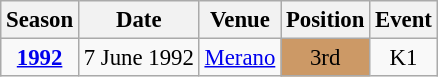<table class="wikitable" style="text-align:center; font-size:95%;">
<tr>
<th>Season</th>
<th>Date</th>
<th>Venue</th>
<th>Position</th>
<th>Event</th>
</tr>
<tr>
<td><strong><a href='#'>1992</a></strong></td>
<td align=right>7 June 1992</td>
<td align=left><a href='#'>Merano</a></td>
<td bgcolor=cc9966>3rd</td>
<td>K1</td>
</tr>
</table>
